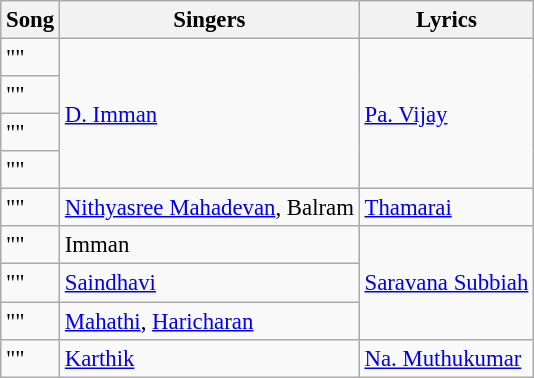<table class="wikitable" style="font-size:95%;">
<tr>
<th>Song</th>
<th>Singers</th>
<th>Lyrics</th>
</tr>
<tr>
<td>""</td>
<td rowspan="4"><a href='#'>D. Imman</a></td>
<td rowspan=4><a href='#'>Pa. Vijay</a></td>
</tr>
<tr>
<td>""</td>
</tr>
<tr>
<td>""</td>
</tr>
<tr>
<td>""</td>
</tr>
<tr>
<td>""</td>
<td><a href='#'>Nithyasree Mahadevan</a>, Balram</td>
<td><a href='#'>Thamarai</a></td>
</tr>
<tr>
<td>""</td>
<td>Imman</td>
<td rowspan="3"><a href='#'>Saravana Subbiah</a></td>
</tr>
<tr>
<td>""</td>
<td><a href='#'>Saindhavi</a></td>
</tr>
<tr>
<td>""</td>
<td><a href='#'>Mahathi</a>, <a href='#'>Haricharan</a></td>
</tr>
<tr>
<td>""</td>
<td><a href='#'>Karthik</a></td>
<td><a href='#'>Na. Muthukumar</a></td>
</tr>
</table>
